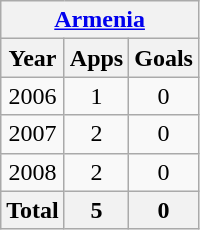<table class="wikitable" style="text-align:center">
<tr>
<th colspan=3><a href='#'>Armenia</a></th>
</tr>
<tr>
<th>Year</th>
<th>Apps</th>
<th>Goals</th>
</tr>
<tr>
<td>2006</td>
<td>1</td>
<td>0</td>
</tr>
<tr>
<td>2007</td>
<td>2</td>
<td>0</td>
</tr>
<tr>
<td>2008</td>
<td>2</td>
<td>0</td>
</tr>
<tr>
<th>Total</th>
<th>5</th>
<th>0</th>
</tr>
</table>
